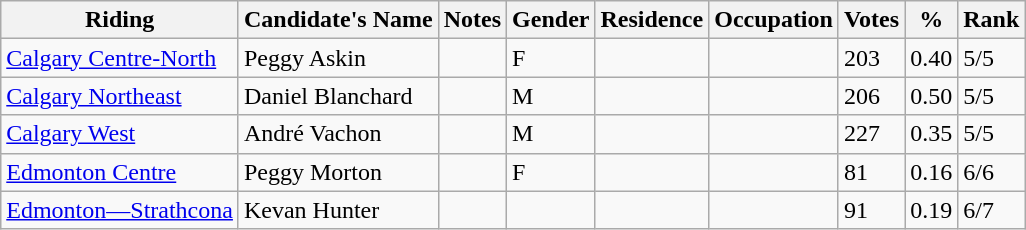<table class="wikitable sortable">
<tr>
<th>Riding</th>
<th>Candidate's Name</th>
<th>Notes</th>
<th>Gender</th>
<th>Residence</th>
<th>Occupation</th>
<th>Votes</th>
<th>%</th>
<th>Rank</th>
</tr>
<tr>
<td><a href='#'>Calgary Centre-North</a></td>
<td>Peggy Askin</td>
<td></td>
<td>F</td>
<td></td>
<td></td>
<td>203</td>
<td>0.40</td>
<td>5/5</td>
</tr>
<tr>
<td><a href='#'>Calgary Northeast</a></td>
<td>Daniel Blanchard</td>
<td></td>
<td>M</td>
<td></td>
<td></td>
<td>206</td>
<td>0.50</td>
<td>5/5</td>
</tr>
<tr>
<td><a href='#'>Calgary West</a></td>
<td>André Vachon</td>
<td></td>
<td>M</td>
<td></td>
<td></td>
<td>227</td>
<td>0.35</td>
<td>5/5</td>
</tr>
<tr>
<td><a href='#'>Edmonton Centre</a></td>
<td>Peggy Morton</td>
<td></td>
<td>F</td>
<td></td>
<td></td>
<td>81</td>
<td>0.16</td>
<td>6/6</td>
</tr>
<tr>
<td><a href='#'>Edmonton—Strathcona</a></td>
<td>Kevan Hunter</td>
<td></td>
<td></td>
<td></td>
<td></td>
<td>91</td>
<td>0.19</td>
<td>6/7</td>
</tr>
</table>
